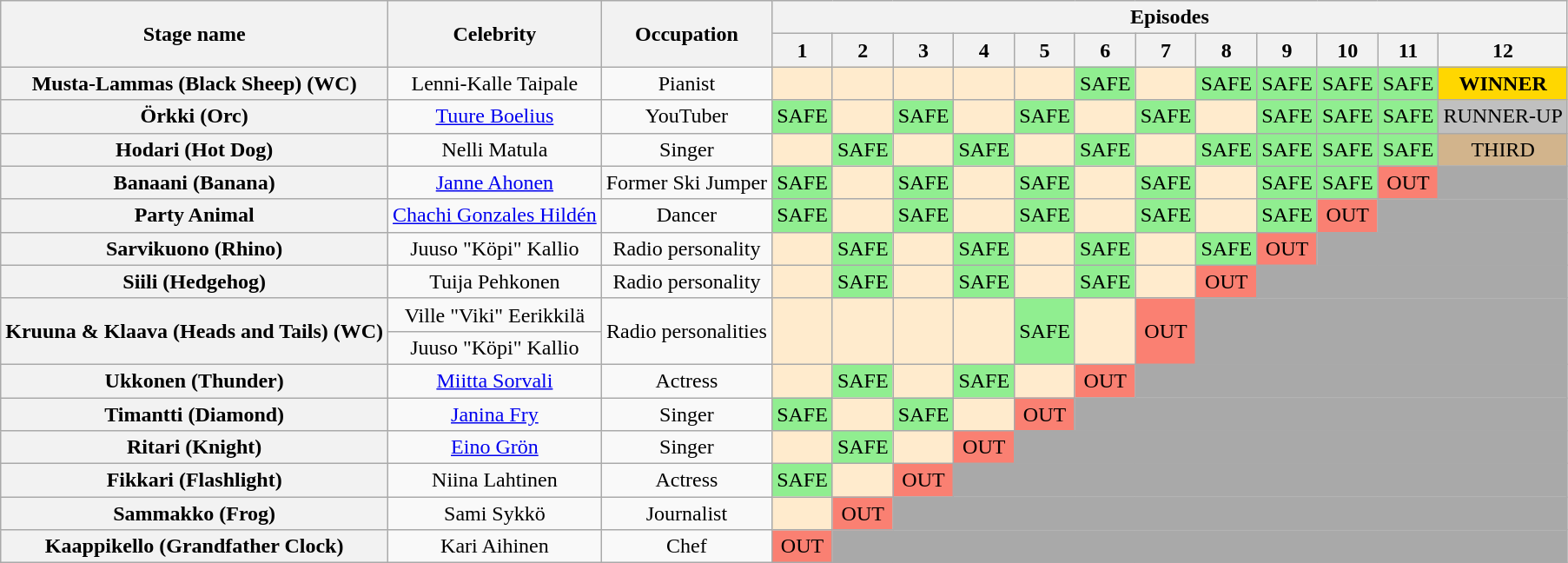<table Class="wikitable" style="text-align: center">
<tr>
<th rowspan="2">Stage name</th>
<th rowspan="2">Celebrity</th>
<th rowspan="2">Occupation</th>
<th colspan="12">Episodes</th>
</tr>
<tr>
<th>1</th>
<th>2</th>
<th>3</th>
<th>4</th>
<th>5</th>
<th>6</th>
<th>7</th>
<th>8</th>
<th>9</th>
<th>10</th>
<th>11</th>
<th>12</th>
</tr>
<tr>
<th>Musta-Lammas (Black Sheep) (WC)</th>
<td>Lenni-Kalle Taipale</td>
<td>Pianist</td>
<td bgcolor="#FFEBCD"></td>
<td bgcolor="#FFEBCD"></td>
<td bgcolor="#FFEBCD"></td>
<td bgcolor="#FFEBCD"></td>
<td bgcolor="#FFEBCD"></td>
<td bgcolor=lightgreen>SAFE</td>
<td bgcolor="#FFEBCD"></td>
<td bgcolor=lightgreen>SAFE</td>
<td bgcolor=lightgreen>SAFE</td>
<td bgcolor=lightgreen>SAFE</td>
<td bgcolor=lightgreen>SAFE</td>
<td bgcolor=gold><strong>WINNER</strong></td>
</tr>
<tr>
<th>Örkki (Orc)</th>
<td><a href='#'>Tuure Boelius</a></td>
<td>YouTuber</td>
<td bgcolor=lightgreen>SAFE</td>
<td bgcolor="#FFEBCD"></td>
<td bgcolor=lightgreen>SAFE</td>
<td bgcolor="#FFEBCD"></td>
<td bgcolor=lightgreen>SAFE</td>
<td bgcolor="#FFEBCD"></td>
<td bgcolor=lightgreen>SAFE</td>
<td bgcolor="#FFEBCD"></td>
<td bgcolor=lightgreen>SAFE</td>
<td bgcolor=lightgreen>SAFE</td>
<td bgcolor=lightgreen>SAFE</td>
<td bgcolor=silver>RUNNER-UP</td>
</tr>
<tr>
<th>Hodari (Hot Dog)</th>
<td>Nelli Matula</td>
<td>Singer</td>
<td bgcolor="#FFEBCD"></td>
<td bgcolor=lightgreen>SAFE</td>
<td bgcolor="#FFEBCD"></td>
<td bgcolor=lightgreen>SAFE</td>
<td bgcolor="#FFEBCD"></td>
<td bgcolor=lightgreen>SAFE</td>
<td bgcolor="#FFEBCD"></td>
<td bgcolor=lightgreen>SAFE</td>
<td bgcolor=lightgreen>SAFE</td>
<td bgcolor=lightgreen>SAFE</td>
<td bgcolor=lightgreen>SAFE</td>
<td bgcolor=tan>THIRD</td>
</tr>
<tr>
<th>Banaani (Banana)</th>
<td><a href='#'>Janne Ahonen</a></td>
<td>Former Ski Jumper</td>
<td bgcolor=lightgreen>SAFE</td>
<td bgcolor="#FFEBCD"></td>
<td bgcolor=lightgreen>SAFE</td>
<td bgcolor="#FFEBCD"></td>
<td bgcolor=lightgreen>SAFE</td>
<td bgcolor="#FFEBCD"></td>
<td bgcolor=lightgreen>SAFE</td>
<td bgcolor="#FFEBCD"></td>
<td bgcolor=lightgreen>SAFE</td>
<td bgcolor=lightgreen>SAFE</td>
<td bgcolor="salmon">OUT</td>
<td bgcolor="darkgrey"></td>
</tr>
<tr>
<th>Party Animal</th>
<td><a href='#'>Chachi Gonzales Hildén</a></td>
<td>Dancer</td>
<td bgcolor=lightgreen>SAFE</td>
<td bgcolor="#FFEBCD"></td>
<td bgcolor=lightgreen>SAFE</td>
<td bgcolor="#FFEBCD"></td>
<td bgcolor=lightgreen>SAFE</td>
<td bgcolor="#FFEBCD"></td>
<td bgcolor=lightgreen>SAFE</td>
<td bgcolor="#FFEBCD"></td>
<td bgcolor=lightgreen>SAFE</td>
<td bgcolor="salmon">OUT</td>
<td colspan="2" bgcolor="darkgrey"></td>
</tr>
<tr>
<th>Sarvikuono (Rhino)</th>
<td>Juuso "Köpi" Kallio</td>
<td>Radio personality</td>
<td bgcolor="#FFEBCD"></td>
<td bgcolor=lightgreen>SAFE</td>
<td bgcolor="#FFEBCD"></td>
<td bgcolor=lightgreen>SAFE</td>
<td bgcolor="#FFEBCD"></td>
<td bgcolor=lightgreen>SAFE</td>
<td bgcolor="#FFEBCD"></td>
<td bgcolor=lightgreen>SAFE</td>
<td bgcolor="salmon">OUT</td>
<td colspan="3" bgcolor="darkgrey"></td>
</tr>
<tr>
<th>Siili (Hedgehog)</th>
<td>Tuija Pehkonen</td>
<td>Radio personality</td>
<td bgcolor="#FFEBCD"></td>
<td bgcolor=lightgreen>SAFE</td>
<td bgcolor="#FFEBCD"></td>
<td bgcolor=lightgreen>SAFE</td>
<td bgcolor="#FFEBCD"></td>
<td bgcolor=lightgreen>SAFE</td>
<td bgcolor="#FFEBCD"></td>
<td bgcolor="salmon">OUT</td>
<td colspan="4" bgcolor="darkgrey"></td>
</tr>
<tr>
<th rowspan="2">Kruuna & Klaava (Heads and Tails) (WC)</th>
<td>Ville "Viki" Eerikkilä</td>
<td rowspan="2">Radio personalities</td>
<td rowspan="2" bgcolor="#FFEBCD"></td>
<td rowspan="2" bgcolor="#FFEBCD"></td>
<td rowspan="2" bgcolor="#FFEBCD"></td>
<td rowspan="2" bgcolor="#FFEBCD"></td>
<td rowspan="2" bgcolor="lightgreen">SAFE</td>
<td rowspan="2" bgcolor="#FFEBCD"></td>
<td rowspan="2" bgcolor="salmon">OUT</td>
<td colspan="5" rowspan="2" bgcolor="darkgrey"></td>
</tr>
<tr>
<td>Juuso "Köpi" Kallio</td>
</tr>
<tr>
<th>Ukkonen (Thunder)</th>
<td><a href='#'>Miitta Sorvali</a></td>
<td>Actress</td>
<td bgcolor="#FFEBCD"></td>
<td bgcolor=lightgreen>SAFE</td>
<td bgcolor="#FFEBCD"></td>
<td bgcolor=lightgreen>SAFE</td>
<td bgcolor="#FFEBCD"></td>
<td bgcolor="salmon">OUT</td>
<td colspan="6" bgcolor="darkgrey"></td>
</tr>
<tr>
<th>Timantti (Diamond)</th>
<td><a href='#'>Janina Fry</a></td>
<td>Singer</td>
<td bgcolor=lightgreen>SAFE</td>
<td bgcolor="#FFEBCD"></td>
<td bgcolor=lightgreen>SAFE</td>
<td bgcolor="#FFEBCD"></td>
<td bgcolor="salmon">OUT</td>
<td colspan="7" bgcolor="darkgrey"></td>
</tr>
<tr>
<th>Ritari (Knight)</th>
<td><a href='#'>Eino Grön</a></td>
<td>Singer</td>
<td bgcolor="#FFEBCD"></td>
<td bgcolor="lightgreen">SAFE</td>
<td bgcolor="#FFEBCD"></td>
<td bgcolor="salmon">OUT</td>
<td colspan="8" bgcolor="darkgrey"></td>
</tr>
<tr>
<th>Fikkari (Flashlight)</th>
<td>Niina Lahtinen</td>
<td>Actress</td>
<td bgcolor=lightgreen>SAFE</td>
<td bgcolor="#FFEBCD"></td>
<td bgcolor=salmon>OUT</td>
<td colspan="9" bgcolor="darkgrey"></td>
</tr>
<tr>
<th>Sammakko (Frog)</th>
<td>Sami Sykkö</td>
<td>Journalist</td>
<td bgcolor="#FFEBCD"></td>
<td bgcolor=salmon>OUT</td>
<td colspan="10" bgcolor="darkgrey"></td>
</tr>
<tr>
<th>Kaappikello (Grandfather Clock)</th>
<td>Kari Aihinen</td>
<td>Chef</td>
<td bgcolor=salmon>OUT</td>
<td colspan="11" bgcolor="darkgrey"></td>
</tr>
</table>
